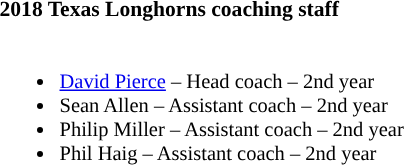<table class="toccolours" style="border-collapse:collapse; font-size:90%;">
<tr>
<td colspan="1"><strong>2018 Texas Longhorns coaching staff</strong></td>
</tr>
<tr>
<td style="text-align: left; font-size: 95%;" valign="top"><br><ul><li><a href='#'>David Pierce</a> – Head coach – 2nd year</li><li>Sean Allen – Assistant coach – 2nd year</li><li>Philip Miller – Assistant coach – 2nd year</li><li>Phil Haig – Assistant coach – 2nd year</li></ul></td>
</tr>
</table>
